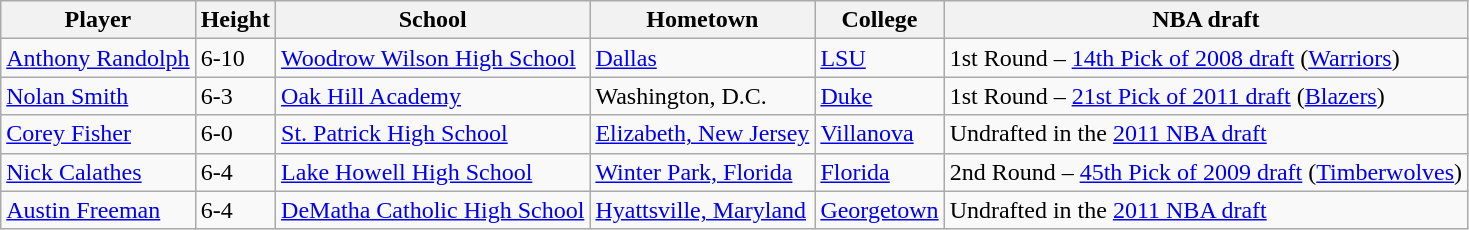<table class="wikitable">
<tr>
<th>Player</th>
<th>Height</th>
<th>School</th>
<th>Hometown</th>
<th>College</th>
<th>NBA draft</th>
</tr>
<tr>
<td><a href='#'>Anthony Randolph</a></td>
<td>6-10</td>
<td><a href='#'>Woodrow Wilson High School</a></td>
<td><a href='#'>Dallas</a></td>
<td><a href='#'>LSU</a></td>
<td>1st Round – <a href='#'>14th Pick of 2008 draft</a> (<a href='#'>Warriors</a>)</td>
</tr>
<tr>
<td><a href='#'>Nolan Smith</a></td>
<td>6-3</td>
<td><a href='#'>Oak Hill Academy</a></td>
<td>Washington, D.C.</td>
<td><a href='#'>Duke</a></td>
<td>1st Round – <a href='#'>21st Pick of 2011 draft</a> (<a href='#'>Blazers</a>)</td>
</tr>
<tr>
<td><a href='#'>Corey Fisher</a></td>
<td>6-0</td>
<td><a href='#'>St. Patrick High School</a></td>
<td><a href='#'>Elizabeth, New Jersey</a></td>
<td><a href='#'>Villanova</a></td>
<td>Undrafted in the <a href='#'>2011 NBA draft</a></td>
</tr>
<tr>
<td><a href='#'>Nick Calathes</a></td>
<td>6-4</td>
<td><a href='#'>Lake Howell High School</a></td>
<td><a href='#'>Winter Park, Florida</a></td>
<td><a href='#'>Florida</a></td>
<td>2nd Round – <a href='#'>45th Pick of 2009 draft</a> (<a href='#'>Timberwolves</a>)</td>
</tr>
<tr>
<td><a href='#'>Austin Freeman</a></td>
<td>6-4</td>
<td><a href='#'>DeMatha Catholic High School</a></td>
<td><a href='#'>Hyattsville, Maryland</a></td>
<td><a href='#'>Georgetown</a></td>
<td>Undrafted in the <a href='#'>2011 NBA draft</a></td>
</tr>
</table>
